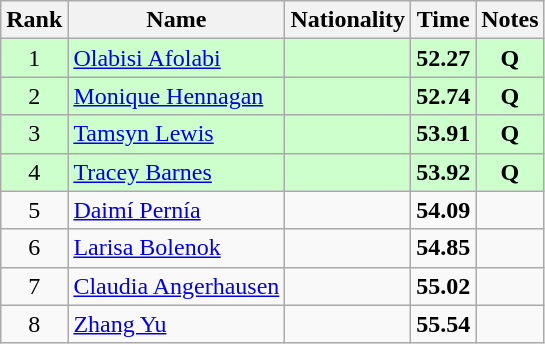<table class="wikitable sortable" style="text-align:center">
<tr>
<th>Rank</th>
<th>Name</th>
<th>Nationality</th>
<th>Time</th>
<th>Notes</th>
</tr>
<tr bgcolor=ccffcc>
<td>1</td>
<td align=left><a href='#'>Olabisi Afolabi</a></td>
<td align=left></td>
<td><strong>52.27</strong></td>
<td><strong>Q</strong></td>
</tr>
<tr bgcolor=ccffcc>
<td>2</td>
<td align=left><a href='#'>Monique Hennagan</a></td>
<td align=left></td>
<td><strong>52.74</strong></td>
<td><strong>Q</strong></td>
</tr>
<tr bgcolor=ccffcc>
<td>3</td>
<td align=left><a href='#'>Tamsyn Lewis</a></td>
<td align=left></td>
<td><strong>53.91</strong></td>
<td><strong>Q</strong></td>
</tr>
<tr bgcolor=ccffcc>
<td>4</td>
<td align=left><a href='#'>Tracey Barnes</a></td>
<td align=left></td>
<td><strong>53.92</strong></td>
<td><strong>Q</strong></td>
</tr>
<tr>
<td>5</td>
<td align=left><a href='#'>Daimí Pernía</a></td>
<td align=left></td>
<td><strong>54.09</strong></td>
<td></td>
</tr>
<tr>
<td>6</td>
<td align=left><a href='#'>Larisa Bolenok</a></td>
<td align=left></td>
<td><strong>54.85</strong></td>
<td></td>
</tr>
<tr>
<td>7</td>
<td align=left><a href='#'>Claudia Angerhausen</a></td>
<td align=left></td>
<td><strong>55.02</strong></td>
<td></td>
</tr>
<tr>
<td>8</td>
<td align=left><a href='#'>Zhang Yu</a></td>
<td align=left></td>
<td><strong>55.54</strong></td>
<td></td>
</tr>
</table>
